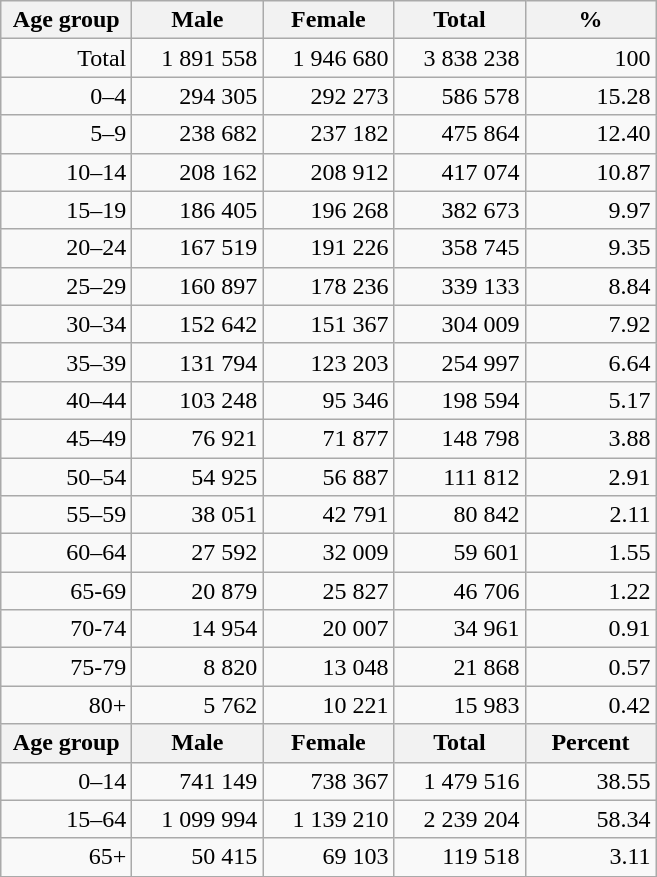<table class="wikitable">
<tr>
<th width="80pt">Age group</th>
<th width="80pt">Male</th>
<th width="80pt">Female</th>
<th width="80pt">Total</th>
<th width="80pt">%</th>
</tr>
<tr>
<td align="right">Total</td>
<td align="right">1 891 558</td>
<td align="right">1 946 680</td>
<td align="right">3 838 238</td>
<td align="right">100</td>
</tr>
<tr>
<td align="right">0–4</td>
<td align="right">294 305</td>
<td align="right">292 273</td>
<td align="right">586 578</td>
<td align="right">15.28</td>
</tr>
<tr>
<td align="right">5–9</td>
<td align="right">238 682</td>
<td align="right">237 182</td>
<td align="right">475 864</td>
<td align="right">12.40</td>
</tr>
<tr>
<td align="right">10–14</td>
<td align="right">208 162</td>
<td align="right">208 912</td>
<td align="right">417 074</td>
<td align="right">10.87</td>
</tr>
<tr>
<td align="right">15–19</td>
<td align="right">186 405</td>
<td align="right">196 268</td>
<td align="right">382 673</td>
<td align="right">9.97</td>
</tr>
<tr>
<td align="right">20–24</td>
<td align="right">167 519</td>
<td align="right">191 226</td>
<td align="right">358 745</td>
<td align="right">9.35</td>
</tr>
<tr>
<td align="right">25–29</td>
<td align="right">160 897</td>
<td align="right">178 236</td>
<td align="right">339 133</td>
<td align="right">8.84</td>
</tr>
<tr>
<td align="right">30–34</td>
<td align="right">152 642</td>
<td align="right">151 367</td>
<td align="right">304 009</td>
<td align="right">7.92</td>
</tr>
<tr>
<td align="right">35–39</td>
<td align="right">131 794</td>
<td align="right">123 203</td>
<td align="right">254 997</td>
<td align="right">6.64</td>
</tr>
<tr>
<td align="right">40–44</td>
<td align="right">103 248</td>
<td align="right">95 346</td>
<td align="right">198 594</td>
<td align="right">5.17</td>
</tr>
<tr>
<td align="right">45–49</td>
<td align="right">76 921</td>
<td align="right">71 877</td>
<td align="right">148 798</td>
<td align="right">3.88</td>
</tr>
<tr>
<td align="right">50–54</td>
<td align="right">54 925</td>
<td align="right">56 887</td>
<td align="right">111 812</td>
<td align="right">2.91</td>
</tr>
<tr>
<td align="right">55–59</td>
<td align="right">38 051</td>
<td align="right">42 791</td>
<td align="right">80 842</td>
<td align="right">2.11</td>
</tr>
<tr>
<td align="right">60–64</td>
<td align="right">27 592</td>
<td align="right">32 009</td>
<td align="right">59 601</td>
<td align="right">1.55</td>
</tr>
<tr>
<td align="right">65-69</td>
<td align="right">20 879</td>
<td align="right">25 827</td>
<td align="right">46 706</td>
<td align="right">1.22</td>
</tr>
<tr>
<td align="right">70-74</td>
<td align="right">14 954</td>
<td align="right">20 007</td>
<td align="right">34 961</td>
<td align="right">0.91</td>
</tr>
<tr>
<td align="right">75-79</td>
<td align="right">8 820</td>
<td align="right">13 048</td>
<td align="right">21 868</td>
<td align="right">0.57</td>
</tr>
<tr>
<td align="right">80+</td>
<td align="right">5 762</td>
<td align="right">10 221</td>
<td align="right">15 983</td>
<td align="right">0.42</td>
</tr>
<tr>
<th width="50">Age group</th>
<th width="80pt">Male</th>
<th width="80">Female</th>
<th width="80">Total</th>
<th width="50">Percent</th>
</tr>
<tr>
<td align="right">0–14</td>
<td align="right">741 149</td>
<td align="right">738 367</td>
<td align="right">1 479 516</td>
<td align="right">38.55</td>
</tr>
<tr>
<td align="right">15–64</td>
<td align="right">1 099 994</td>
<td align="right">1 139 210</td>
<td align="right">2 239 204</td>
<td align="right">58.34</td>
</tr>
<tr>
<td align="right">65+</td>
<td align="right">50 415</td>
<td align="right">69 103</td>
<td align="right">119 518</td>
<td align="right">3.11</td>
</tr>
<tr>
</tr>
</table>
